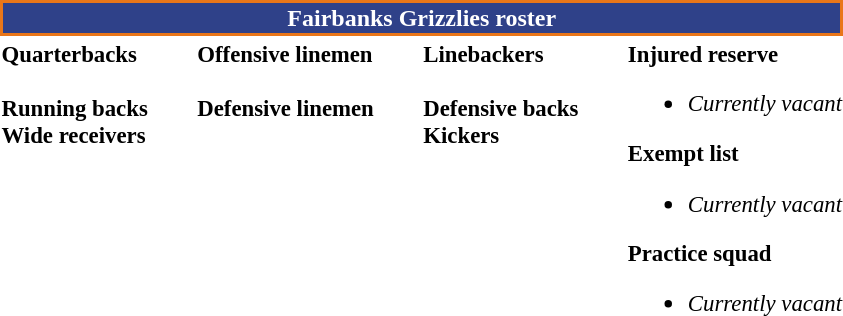<table class="toccolours" style="text-align: left;">
<tr>
<th colspan="7" style="text-align:center; background-color:#2F4189; color:white; border:2px solid #E97619;">Fairbanks Grizzlies roster</th>
</tr>
<tr>
<td style="font-size: 95%;vertical-align:top;"><strong>Quarterbacks</strong><br>
<br><strong>Running backs</strong>
<br><strong>Wide receivers</strong>



</td>
<td style="width: 25px;"></td>
<td style="font-size: 95%;vertical-align:top;"><strong>Offensive linemen</strong><br>


<br><strong>Defensive linemen</strong>



</td>
<td style="width: 25px;"></td>
<td style="font-size: 95%;vertical-align:top;"><strong>Linebackers</strong><br>
<br><strong>Defensive backs</strong>





<br><strong>Kickers</strong>
</td>
<td style="width: 25px;"></td>
<td style="font-size: 95%;vertical-align:top;"><strong>Injured reserve</strong><br><ul><li><em>Currently vacant</em></li></ul><strong>Exempt list</strong><ul><li><em>Currently vacant</em></li></ul><strong>Practice squad</strong><ul><li><em>Currently vacant</em></li></ul></td>
</tr>
<tr>
</tr>
</table>
